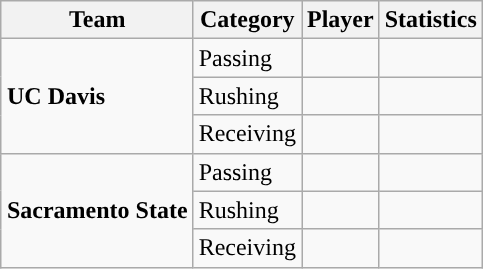<table class="wikitable" style="float: right;">
<tr>
<th>Team</th>
<th>Category</th>
<th>Player</th>
<th>Statistics</th>
</tr>
<tr>
<td rowspan=3><strong>UC Davis</strong></td>
<td>Passing</td>
<td></td>
<td></td>
</tr>
<tr>
<td>Rushing</td>
<td></td>
<td></td>
</tr>
<tr>
<td>Receiving</td>
<td></td>
<td></td>
</tr>
<tr>
<td rowspan=3><strong>Sacramento State</strong></td>
<td>Passing</td>
<td></td>
<td></td>
</tr>
<tr>
<td>Rushing</td>
<td></td>
<td></td>
</tr>
<tr>
<td>Receiving</td>
<td></td>
<td></td>
</tr>
</table>
